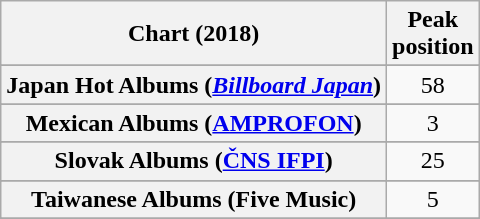<table class="wikitable plainrowheaders sortable" style="text-align:center">
<tr>
<th scope="col">Chart (2018)</th>
<th scope="col">Peak<br> position</th>
</tr>
<tr>
</tr>
<tr>
</tr>
<tr>
</tr>
<tr>
</tr>
<tr>
</tr>
<tr>
</tr>
<tr>
</tr>
<tr>
</tr>
<tr>
</tr>
<tr>
</tr>
<tr>
</tr>
<tr>
</tr>
<tr>
</tr>
<tr>
</tr>
<tr>
<th scope="row">Japan Hot Albums (<em><a href='#'>Billboard Japan</a></em>)</th>
<td>58</td>
</tr>
<tr>
</tr>
<tr>
<th scope="row">Mexican Albums (<a href='#'>AMPROFON</a>)</th>
<td>3</td>
</tr>
<tr>
</tr>
<tr>
</tr>
<tr>
</tr>
<tr>
</tr>
<tr>
</tr>
<tr>
<th scope="row">Slovak Albums (<a href='#'>ČNS IFPI</a>)</th>
<td>25</td>
</tr>
<tr>
</tr>
<tr>
</tr>
<tr>
</tr>
<tr>
</tr>
<tr>
<th scope="row">Taiwanese Albums (Five Music)</th>
<td>5</td>
</tr>
<tr>
</tr>
<tr>
</tr>
</table>
